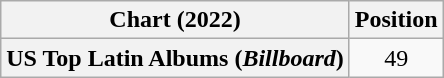<table class="wikitable plainrowheaders" style="text-align:center">
<tr>
<th scope="col">Chart (2022)</th>
<th scope="col">Position</th>
</tr>
<tr>
<th scope="row">US Top Latin Albums (<em>Billboard</em>)</th>
<td>49</td>
</tr>
</table>
